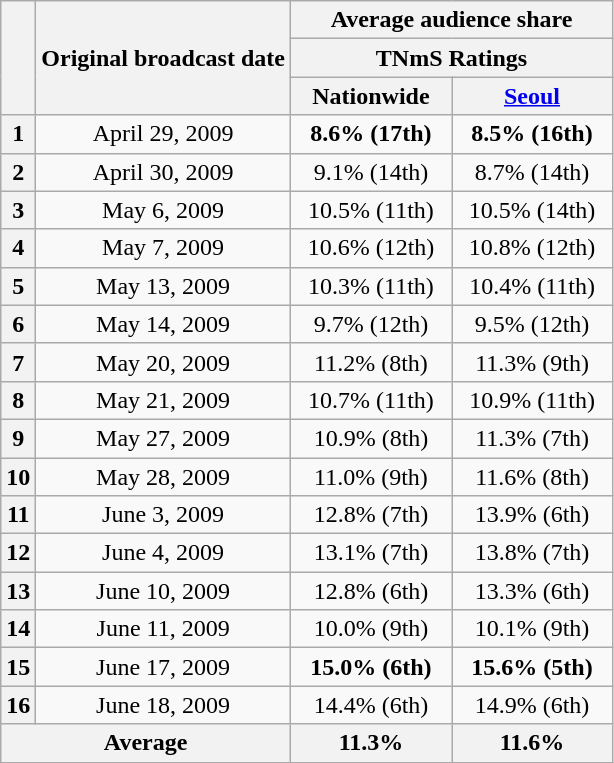<table class=wikitable style="text-align:center">
<tr>
<th rowspan="3"></th>
<th rowspan="3">Original broadcast date</th>
<th colspan="2">Average audience share</th>
</tr>
<tr>
<th colspan="2">TNmS Ratings</th>
</tr>
<tr>
<th width=100>Nationwide</th>
<th width=100><a href='#'>Seoul</a></th>
</tr>
<tr>
<th>1</th>
<td>April 29, 2009</td>
<td><span><strong>8.6% (17th)</strong></span></td>
<td><span><strong>8.5% (16th)</strong></span></td>
</tr>
<tr>
<th>2</th>
<td>April 30, 2009</td>
<td>9.1% (14th)</td>
<td>8.7% (14th)</td>
</tr>
<tr>
<th>3</th>
<td>May 6, 2009</td>
<td>10.5% (11th)</td>
<td>10.5% (14th)</td>
</tr>
<tr>
<th>4</th>
<td>May 7, 2009</td>
<td>10.6% (12th)</td>
<td>10.8% (12th)</td>
</tr>
<tr>
<th>5</th>
<td>May 13, 2009</td>
<td>10.3% (11th)</td>
<td>10.4% (11th)</td>
</tr>
<tr>
<th>6</th>
<td>May 14, 2009</td>
<td>9.7% (12th)</td>
<td>9.5% (12th)</td>
</tr>
<tr>
<th>7</th>
<td>May 20, 2009</td>
<td>11.2% (8th)</td>
<td>11.3% (9th)</td>
</tr>
<tr>
<th>8</th>
<td>May 21, 2009</td>
<td>10.7% (11th)</td>
<td>10.9% (11th)</td>
</tr>
<tr>
<th>9</th>
<td>May 27, 2009</td>
<td>10.9% (8th)</td>
<td>11.3% (7th)</td>
</tr>
<tr>
<th>10</th>
<td>May 28, 2009</td>
<td>11.0% (9th)</td>
<td>11.6% (8th)</td>
</tr>
<tr>
<th>11</th>
<td>June 3, 2009</td>
<td>12.8% (7th)</td>
<td>13.9% (6th)</td>
</tr>
<tr>
<th>12</th>
<td>June 4, 2009</td>
<td>13.1% (7th)</td>
<td>13.8% (7th)</td>
</tr>
<tr>
<th>13</th>
<td>June 10, 2009</td>
<td>12.8% (6th)</td>
<td>13.3% (6th)</td>
</tr>
<tr>
<th>14</th>
<td>June 11, 2009</td>
<td>10.0% (9th)</td>
<td>10.1% (9th)</td>
</tr>
<tr>
<th>15</th>
<td>June 17, 2009</td>
<td><span><strong>15.0% (6th)</strong></span></td>
<td><span><strong>15.6% (5th)</strong></span></td>
</tr>
<tr>
<th>16</th>
<td>June 18, 2009</td>
<td>14.4% (6th)</td>
<td>14.9% (6th)</td>
</tr>
<tr>
<th colspan="2">Average</th>
<th><span> <strong>11.3%</strong></span></th>
<th><span> <strong>11.6%</strong></span></th>
</tr>
</table>
